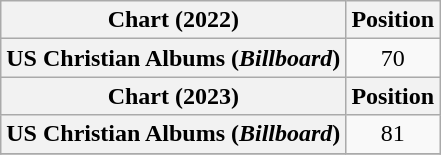<table class="wikitable plainrowheaders" style="text-align:center">
<tr>
<th scope="col">Chart (2022)</th>
<th scope="col">Position</th>
</tr>
<tr>
<th scope="row">US Christian Albums (<em>Billboard</em>)</th>
<td>70</td>
</tr>
<tr>
<th scope="col">Chart (2023)</th>
<th scope="col">Position</th>
</tr>
<tr>
<th scope="row">US Christian Albums (<em>Billboard</em>)</th>
<td>81</td>
</tr>
<tr>
</tr>
</table>
